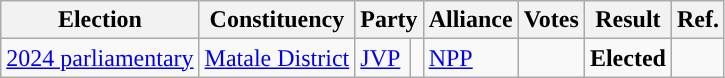<table class="wikitable" style="text-align:left;">
<tr>
<th scope=col>Election</th>
<th scope=col>Constituency</th>
<th scope=col colspan="2">Party</th>
<th scope=col>Alliance</th>
<th scope=col>Votes</th>
<th scope=col>Result</th>
<th scope=col>Ref.</th>
</tr>
<tr>
<td><a href='#'>2024 parliamentary</a></td>
<td><a href='#'>Matale District</a></td>
<td><a href='#'>JVP</a></td>
<td rowspan="8" style="background:"></td>
<td><a href='#'>NPP</a></td>
<td align=right></td>
<td><strong>Elected</strong></td>
<td></td>
</tr>
</table>
